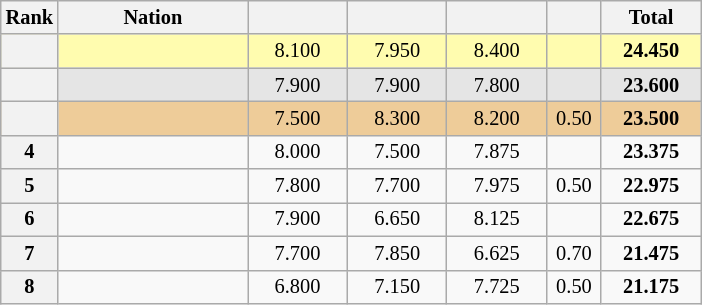<table class="wikitable sortable" style="text-align:center; font-size:85%">
<tr>
<th scope="col" style="width:25px;">Rank</th>
<th ! scope="col" style="width:120px;">Nation</th>
<th ! scope="col" style="width:60px;"></th>
<th ! scope="col" style="width:60px;"></th>
<th ! scope="col" style="width:60px;"></th>
<th ! scope="col" style="width:30px;"></th>
<th ! scope="col" style="width:60px;">Total</th>
</tr>
<tr style="background:#fffcaf;">
<th scope=row style="text-align:center"></th>
<td style="text-align:left;"></td>
<td>8.100</td>
<td>7.950</td>
<td>8.400</td>
<td></td>
<td><strong>24.450</strong></td>
</tr>
<tr style="background:#e5e5e5;">
<th scope=row style="text-align:center"></th>
<td style="text-align:left;"></td>
<td>7.900</td>
<td>7.900</td>
<td>7.800</td>
<td></td>
<td><strong>23.600</strong></td>
</tr>
<tr style="background:#ec9;">
<th scope=row style="text-align:center"></th>
<td style="text-align:left;"></td>
<td>7.500</td>
<td>8.300</td>
<td>8.200</td>
<td>0.50</td>
<td><strong>23.500</strong></td>
</tr>
<tr>
<th scope=row style="text-align:center">4</th>
<td style="text-align:left;"></td>
<td>8.000</td>
<td>7.500</td>
<td>7.875</td>
<td></td>
<td><strong>23.375</strong></td>
</tr>
<tr>
<th scope=row style="text-align:center">5</th>
<td style="text-align:left;"></td>
<td>7.800</td>
<td>7.700</td>
<td>7.975</td>
<td>0.50</td>
<td><strong>22.975</strong></td>
</tr>
<tr>
<th scope=row style="text-align:center">6</th>
<td style="text-align:left;"></td>
<td>7.900</td>
<td>6.650</td>
<td>8.125</td>
<td></td>
<td><strong>22.675</strong></td>
</tr>
<tr>
<th scope=row style="text-align:center">7</th>
<td style="text-align:left;"></td>
<td>7.700</td>
<td>7.850</td>
<td>6.625</td>
<td>0.70</td>
<td><strong>21.475</strong></td>
</tr>
<tr>
<th scope=row style="text-align:center">8</th>
<td style="text-align:left;"></td>
<td>6.800</td>
<td>7.150</td>
<td>7.725</td>
<td>0.50</td>
<td><strong>21.175</strong></td>
</tr>
</table>
